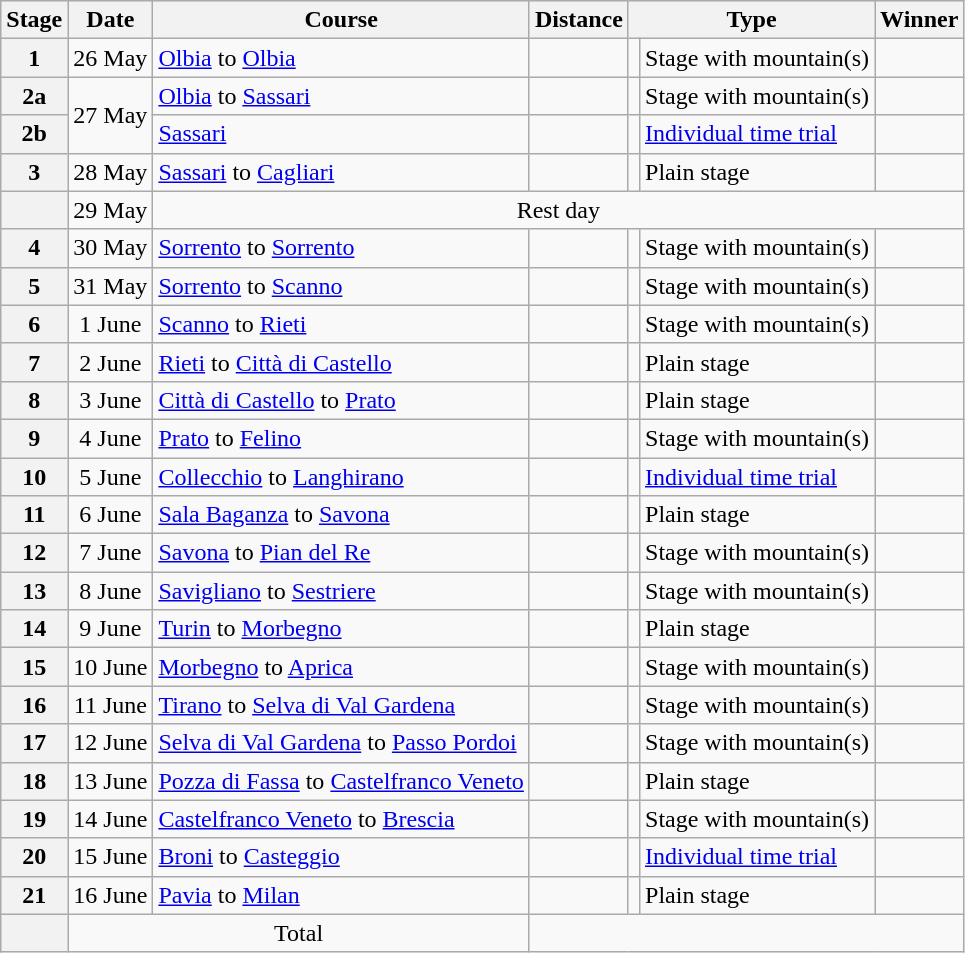<table class="wikitable">
<tr style="background:#efefef;">
<th>Stage</th>
<th>Date</th>
<th>Course</th>
<th>Distance</th>
<th colspan="2">Type</th>
<th>Winner</th>
</tr>
<tr>
<th style="text-align:center">1</th>
<td style="text-align:center;">26 May</td>
<td><a href='#'>Olbia</a> to <a href='#'>Olbia</a></td>
<td style="text-align:center;"></td>
<td style="text-align:center;"></td>
<td>Stage with mountain(s)</td>
<td></td>
</tr>
<tr>
<th style="text-align:center">2a</th>
<td style="text-align:center;" rowspan="2">27 May</td>
<td><a href='#'>Olbia</a> to <a href='#'>Sassari</a></td>
<td style="text-align:center;"></td>
<td style="text-align:center;"></td>
<td>Stage with mountain(s)</td>
<td></td>
</tr>
<tr>
<th style="text-align:center">2b</th>
<td><a href='#'>Sassari</a></td>
<td style="text-align:center;"></td>
<td style="text-align:center;"></td>
<td><a href='#'>Individual time trial</a></td>
<td></td>
</tr>
<tr>
<th style="text-align:center">3</th>
<td style="text-align:center;">28 May</td>
<td><a href='#'>Sassari</a> to <a href='#'>Cagliari</a></td>
<td style="text-align:center;"></td>
<td style="text-align:center;"></td>
<td>Plain stage</td>
<td></td>
</tr>
<tr>
<th></th>
<td style="text-align:center;">29 May</td>
<td colspan="6" style="text-align:center;">Rest day</td>
</tr>
<tr>
<th style="text-align:center">4</th>
<td style="text-align:center;">30 May</td>
<td><a href='#'>Sorrento</a> to <a href='#'>Sorrento</a></td>
<td style="text-align:center;"></td>
<td style="text-align:center;"></td>
<td>Stage with mountain(s)</td>
<td></td>
</tr>
<tr>
<th style="text-align:center">5</th>
<td style="text-align:center;">31 May</td>
<td><a href='#'>Sorrento</a> to <a href='#'>Scanno</a></td>
<td style="text-align:center;"></td>
<td style="text-align:center;"></td>
<td>Stage with mountain(s)</td>
<td></td>
</tr>
<tr>
<th style="text-align:center">6</th>
<td style="text-align:center;">1 June</td>
<td><a href='#'>Scanno</a> to <a href='#'>Rieti</a></td>
<td style="text-align:center;"></td>
<td style="text-align:center;"></td>
<td>Stage with mountain(s)</td>
<td></td>
</tr>
<tr>
<th style="text-align:center">7</th>
<td style="text-align:center;">2 June</td>
<td><a href='#'>Rieti</a> to <a href='#'>Città di Castello</a></td>
<td style="text-align:center;"></td>
<td style="text-align:center;"></td>
<td>Plain stage</td>
<td></td>
</tr>
<tr>
<th style="text-align:center">8</th>
<td style="text-align:center;">3 June</td>
<td><a href='#'>Città di Castello</a> to <a href='#'>Prato</a></td>
<td style="text-align:center;"></td>
<td style="text-align:center;"></td>
<td>Plain stage</td>
<td></td>
</tr>
<tr>
<th style="text-align:center">9</th>
<td style="text-align:center;">4 June</td>
<td><a href='#'>Prato</a> to <a href='#'>Felino</a></td>
<td style="text-align:center;"></td>
<td style="text-align:center;"></td>
<td>Stage with mountain(s)</td>
<td></td>
</tr>
<tr>
<th style="text-align:center">10</th>
<td style="text-align:center;">5 June</td>
<td><a href='#'>Collecchio</a> to <a href='#'>Langhirano</a></td>
<td style="text-align:center;"></td>
<td style="text-align:center;"></td>
<td><a href='#'>Individual time trial</a></td>
<td></td>
</tr>
<tr>
<th style="text-align:center">11</th>
<td style="text-align:center;">6 June</td>
<td><a href='#'>Sala Baganza</a> to <a href='#'>Savona</a></td>
<td style="text-align:center;"></td>
<td style="text-align:center;"></td>
<td>Plain stage</td>
<td></td>
</tr>
<tr>
<th style="text-align:center">12</th>
<td style="text-align:center;">7 June</td>
<td><a href='#'>Savona</a> to <a href='#'>Pian del Re</a></td>
<td style="text-align:center;"></td>
<td style="text-align:center;"></td>
<td>Stage with mountain(s)</td>
<td></td>
</tr>
<tr>
<th style="text-align:center">13</th>
<td style="text-align:center;">8 June</td>
<td><a href='#'>Savigliano</a> to <a href='#'>Sestriere</a></td>
<td style="text-align:center;"></td>
<td style="text-align:center;"></td>
<td>Stage with mountain(s)</td>
<td></td>
</tr>
<tr>
<th style="text-align:center">14</th>
<td style="text-align:center;">9 June</td>
<td><a href='#'>Turin</a> to <a href='#'>Morbegno</a></td>
<td style="text-align:center;"></td>
<td style="text-align:center;"></td>
<td>Plain stage</td>
<td></td>
</tr>
<tr>
<th style="text-align:center">15</th>
<td style="text-align:center;">10 June</td>
<td><a href='#'>Morbegno</a> to <a href='#'>Aprica</a></td>
<td style="text-align:center;"></td>
<td style="text-align:center;"></td>
<td>Stage with mountain(s)</td>
<td></td>
</tr>
<tr>
<th style="text-align:center">16</th>
<td style="text-align:center;">11 June</td>
<td><a href='#'>Tirano</a> to <a href='#'>Selva di Val Gardena</a></td>
<td style="text-align:center;"></td>
<td style="text-align:center;"></td>
<td>Stage with mountain(s)</td>
<td></td>
</tr>
<tr>
<th style="text-align:center">17</th>
<td style="text-align:center;">12 June</td>
<td><a href='#'>Selva di Val Gardena</a> to <a href='#'>Passo Pordoi</a></td>
<td style="text-align:center;"></td>
<td style="text-align:center;"></td>
<td>Stage with mountain(s)</td>
<td></td>
</tr>
<tr>
<th style="text-align:center">18</th>
<td style="text-align:center;">13 June</td>
<td><a href='#'>Pozza di Fassa</a> to <a href='#'>Castelfranco Veneto</a></td>
<td style="text-align:center;"></td>
<td style="text-align:center;"></td>
<td>Plain stage</td>
<td></td>
</tr>
<tr>
<th style="text-align:center">19</th>
<td style="text-align:center;">14 June</td>
<td><a href='#'>Castelfranco Veneto</a> to <a href='#'>Brescia</a></td>
<td style="text-align:center;"></td>
<td style="text-align:center;"></td>
<td>Stage with mountain(s)</td>
<td></td>
</tr>
<tr>
<th style="text-align:center">20</th>
<td style="text-align:center;">15 June</td>
<td><a href='#'>Broni</a> to <a href='#'>Casteggio</a></td>
<td style="text-align:center;"></td>
<td style="text-align:center;"></td>
<td><a href='#'>Individual time trial</a></td>
<td></td>
</tr>
<tr>
<th style="text-align:center">21</th>
<td style="text-align:center;">16 June</td>
<td><a href='#'>Pavia</a> to <a href='#'>Milan</a></td>
<td style="text-align:center;"></td>
<td style="text-align:center;"></td>
<td>Plain stage</td>
<td></td>
</tr>
<tr>
<th></th>
<td colspan="2" style="text-align:center;">Total</td>
<td colspan="5" style="text-align:center;"></td>
</tr>
</table>
